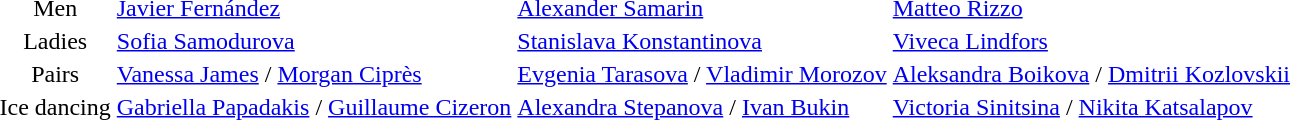<table>
<tr>
<td align=center>Men</td>
<td> <a href='#'>Javier Fernández</a></td>
<td> <a href='#'>Alexander Samarin</a></td>
<td> <a href='#'>Matteo Rizzo</a></td>
</tr>
<tr>
<td align=center>Ladies</td>
<td> <a href='#'>Sofia Samodurova</a></td>
<td> <a href='#'>Stanislava Konstantinova</a></td>
<td> <a href='#'>Viveca Lindfors</a></td>
</tr>
<tr>
<td align=center>Pairs</td>
<td> <a href='#'>Vanessa James</a> / <a href='#'>Morgan Ciprès</a></td>
<td> <a href='#'>Evgenia Tarasova</a> / <a href='#'>Vladimir Morozov</a></td>
<td> <a href='#'>Aleksandra Boikova</a> / <a href='#'>Dmitrii Kozlovskii</a></td>
</tr>
<tr>
<td align=center>Ice dancing</td>
<td> <a href='#'>Gabriella Papadakis</a> / <a href='#'>Guillaume Cizeron</a></td>
<td> <a href='#'>Alexandra Stepanova</a> / <a href='#'>Ivan Bukin</a></td>
<td> <a href='#'>Victoria Sinitsina</a> / <a href='#'>Nikita Katsalapov</a></td>
</tr>
</table>
